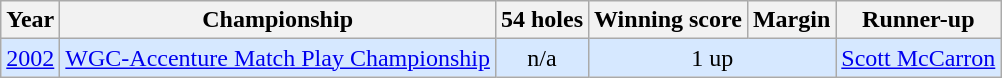<table class="wikitable">
<tr>
<th>Year</th>
<th>Championship</th>
<th>54 holes</th>
<th>Winning score</th>
<th>Margin</th>
<th>Runner-up</th>
</tr>
<tr style="background:#D6E8FF;">
<td><a href='#'>2002</a></td>
<td><a href='#'>WGC-Accenture Match Play Championship</a></td>
<td align=center>n/a</td>
<td colspan=2 align=center>1 up</td>
<td> <a href='#'>Scott McCarron</a></td>
</tr>
</table>
